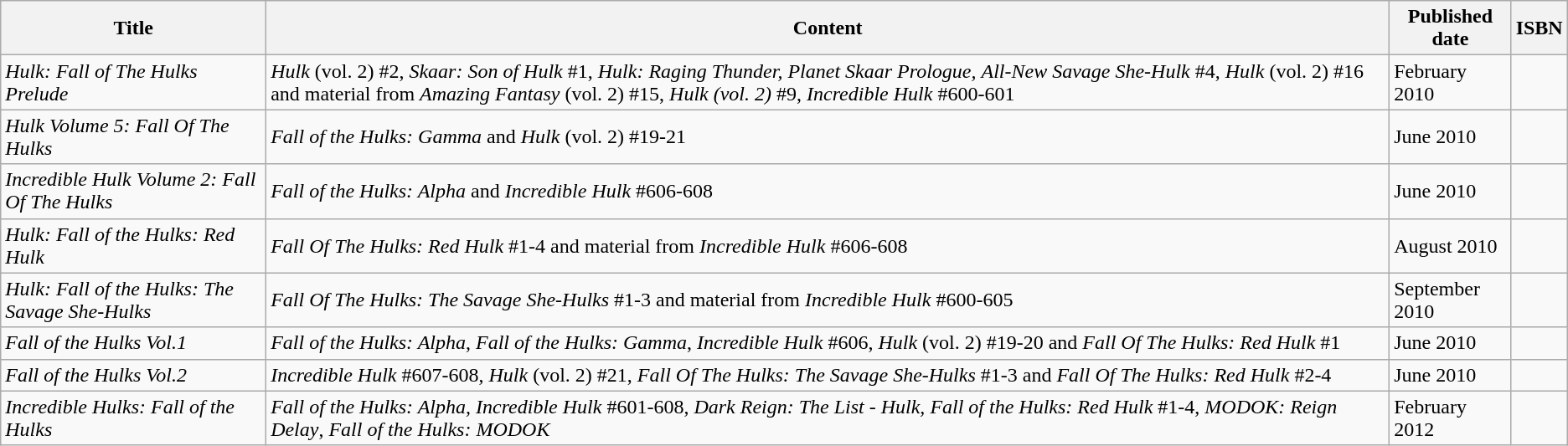<table class="wikitable">
<tr>
<th>Title</th>
<th>Content</th>
<th>Published date</th>
<th>ISBN</th>
</tr>
<tr>
<td><em>Hulk: Fall of The Hulks Prelude</em></td>
<td><em>Hulk</em> (vol. 2) #2, <em>Skaar: Son of Hulk</em> #1, <em>Hulk: Raging Thunder,</em>  <em>Planet Skaar Prologue,</em> <em>All-New Savage She-Hulk</em> #4, <em>Hulk</em> (vol. 2) #16 and material from <em>Amazing Fantasy</em> (vol. 2) #15, <em>Hulk (vol. 2)</em> #9, <em>Incredible Hulk</em> #600-601</td>
<td>February 2010</td>
<td></td>
</tr>
<tr>
<td><em>Hulk Volume 5: Fall Of The Hulks</em></td>
<td><em>Fall of the Hulks: Gamma</em> and <em>Hulk</em> (vol. 2) #19-21</td>
<td>June 2010</td>
<td></td>
</tr>
<tr>
<td><em>Incredible Hulk Volume 2: Fall Of The Hulks</em></td>
<td><em>Fall of the Hulks: Alpha</em> and <em>Incredible Hulk</em> #606-608</td>
<td>June 2010</td>
<td></td>
</tr>
<tr>
<td><em>Hulk: Fall of the Hulks: Red Hulk</em></td>
<td><em>Fall Of The Hulks: Red Hulk</em> #1-4 and material from <em>Incredible Hulk</em> #606-608</td>
<td>August 2010</td>
<td></td>
</tr>
<tr>
<td><em>Hulk: Fall of the Hulks: The Savage She-Hulks</em></td>
<td><em>Fall Of The Hulks: The Savage She-Hulks</em> #1-3 and material from <em>Incredible Hulk</em> #600-605</td>
<td>September 2010</td>
<td></td>
</tr>
<tr>
<td><em>Fall of the Hulks Vol.1</em></td>
<td><em>Fall of the Hulks: Alpha</em>, <em>Fall of the Hulks: Gamma</em>, <em>Incredible Hulk</em> #606, <em>Hulk</em> (vol. 2) #19-20 and <em>Fall Of The Hulks: Red Hulk</em> #1</td>
<td>June 2010</td>
<td></td>
</tr>
<tr>
<td><em>Fall of the Hulks Vol.2</em></td>
<td><em>Incredible Hulk</em> #607-608, <em>Hulk</em> (vol. 2) #21, <em>Fall Of The Hulks: The Savage She-Hulks</em> #1-3 and <em>Fall Of The Hulks: Red Hulk</em> #2-4</td>
<td>June 2010</td>
<td></td>
</tr>
<tr>
<td><em>Incredible Hulks: Fall of the Hulks</em></td>
<td><em>Fall of the Hulks: Alpha,</em> <em>Incredible Hulk</em> #601-608, <em>Dark Reign: The List - Hulk,</em> <em>Fall of the Hulks: Red Hulk</em> #1-4, <em>MODOK: Reign Delay</em>, <em>Fall of the Hulks: MODOK</em></td>
<td>February 2012</td>
<td></td>
</tr>
</table>
